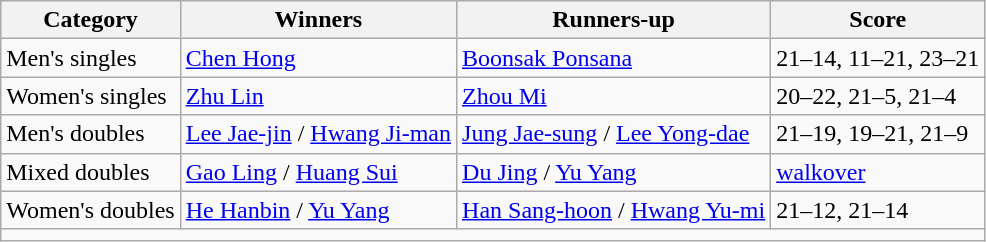<table class=wikitable style="white-space:nowrap;">
<tr>
<th>Category</th>
<th>Winners</th>
<th>Runners-up</th>
<th>Score</th>
</tr>
<tr>
<td>Men's singles</td>
<td> <a href='#'>Chen Hong</a></td>
<td> <a href='#'>Boonsak Ponsana</a></td>
<td>21–14, 11–21, 23–21</td>
</tr>
<tr>
<td>Women's singles</td>
<td> <a href='#'>Zhu Lin</a></td>
<td> <a href='#'>Zhou Mi</a></td>
<td>20–22, 21–5, 21–4</td>
</tr>
<tr>
<td>Men's doubles</td>
<td> <a href='#'>Lee Jae-jin</a> / <a href='#'>Hwang Ji-man</a></td>
<td> <a href='#'>Jung Jae-sung</a> / <a href='#'>Lee Yong-dae</a></td>
<td>21–19, 19–21, 21–9</td>
</tr>
<tr>
<td>Mixed doubles</td>
<td> <a href='#'>Gao Ling</a> / <a href='#'>Huang Sui</a></td>
<td> <a href='#'>Du Jing</a> / <a href='#'>Yu Yang</a></td>
<td><a href='#'>walkover</a></td>
</tr>
<tr>
<td>Women's doubles</td>
<td> <a href='#'>He Hanbin</a> / <a href='#'>Yu Yang</a></td>
<td> <a href='#'>Han Sang-hoon</a> / <a href='#'>Hwang Yu-mi</a></td>
<td>21–12, 21–14</td>
</tr>
<tr>
<td colspan=5 align=center></td>
</tr>
</table>
